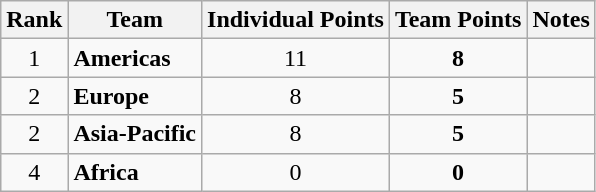<table class="wikitable sortable" style="text-align:center">
<tr>
<th>Rank</th>
<th>Team</th>
<th>Individual Points</th>
<th>Team Points</th>
<th>Notes</th>
</tr>
<tr>
<td>1</td>
<td align="left"><strong>Americas</strong></td>
<td>11</td>
<td><strong>8</strong></td>
<td></td>
</tr>
<tr>
<td>2</td>
<td align="left"><strong>Europe</strong></td>
<td>8</td>
<td><strong>5</strong></td>
<td></td>
</tr>
<tr>
<td>2</td>
<td align="left"><strong>Asia-Pacific</strong></td>
<td>8</td>
<td><strong>5</strong></td>
<td></td>
</tr>
<tr>
<td>4</td>
<td align="left"><strong>Africa</strong></td>
<td>0</td>
<td><strong>0</strong></td>
<td></td>
</tr>
</table>
